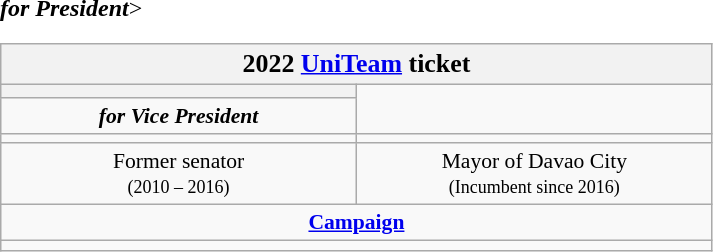<table class=wikitable style="font-size:90%; text-align:center">
<tr>
<th colspan=2><big>2022 <a href='#'>UniTeam</a> ticket</big></th>
</tr>
<tr>
<th style="width:3em; font-size:135%; background:></th>
<th style="width:3em; font-size:135%; background:></th>
</tr>
<tr style="color:#000; font-size:100%; background:#>
<td style="width:200px;"><strong><em>for President</em></strong></td>
<td style="width:200px;"><strong><em>for Vice President</em></strong></td>
</tr>
<tr <--Do not add a generic image here, that would be forbidden under WP:IPH-->>
<td></td>
<td></td>
</tr>
<tr>
<td style=width:16em>Former senator<br><small>(2010 – 2016)</small></td>
<td style=width:16em>Mayor of Davao City<br><small>(Incumbent since 2016)</small></td>
</tr>
<tr>
<td colspan=2><a href='#'><strong>Campaign</strong></a></td>
</tr>
<tr>
<td colspan=2></td>
</tr>
</table>
